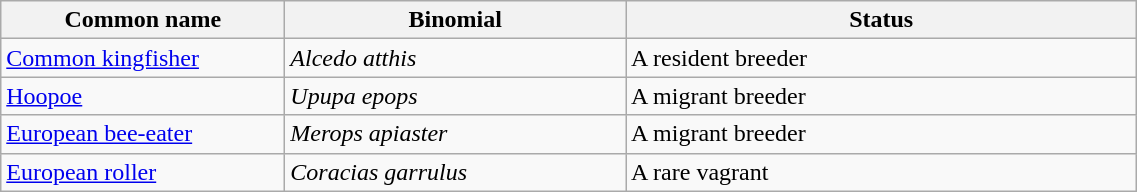<table width=60% class="wikitable">
<tr>
<th width=25%>Common name</th>
<th width=30%>Binomial</th>
<th width=45%>Status</th>
</tr>
<tr>
<td><a href='#'>Common kingfisher</a></td>
<td><em>Alcedo atthis</em></td>
<td>A resident breeder</td>
</tr>
<tr>
<td><a href='#'>Hoopoe</a></td>
<td><em>Upupa epops</em></td>
<td>A migrant breeder</td>
</tr>
<tr>
<td><a href='#'>European bee-eater</a></td>
<td><em>Merops apiaster</em></td>
<td>A migrant breeder</td>
</tr>
<tr>
<td><a href='#'>European roller</a></td>
<td><em>Coracias garrulus</em></td>
<td>A rare vagrant</td>
</tr>
</table>
